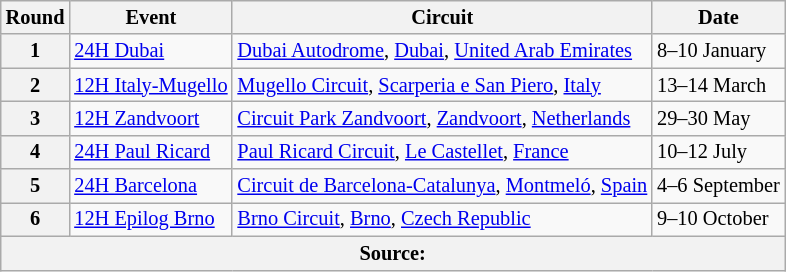<table class="wikitable" style="font-size: 85%;">
<tr>
<th>Round</th>
<th>Event</th>
<th>Circuit</th>
<th>Date</th>
</tr>
<tr>
<th>1</th>
<td><a href='#'>24H Dubai</a></td>
<td> <a href='#'>Dubai Autodrome</a>, <a href='#'>Dubai</a>, <a href='#'>United Arab Emirates</a></td>
<td>8–10 January</td>
</tr>
<tr>
<th>2</th>
<td><a href='#'>12H Italy-Mugello</a></td>
<td> <a href='#'>Mugello Circuit</a>, <a href='#'>Scarperia e San Piero</a>, <a href='#'>Italy</a></td>
<td>13–14 March</td>
</tr>
<tr>
<th>3</th>
<td><a href='#'>12H Zandvoort</a></td>
<td> <a href='#'>Circuit Park Zandvoort</a>, <a href='#'>Zandvoort</a>, <a href='#'>Netherlands</a></td>
<td>29–30 May</td>
</tr>
<tr>
<th>4</th>
<td><a href='#'>24H Paul Ricard</a></td>
<td> <a href='#'>Paul Ricard Circuit</a>, <a href='#'>Le Castellet</a>, <a href='#'>France</a></td>
<td>10–12 July</td>
</tr>
<tr>
<th>5</th>
<td><a href='#'>24H Barcelona</a></td>
<td> <a href='#'>Circuit de Barcelona-Catalunya</a>, <a href='#'>Montmeló</a>, <a href='#'>Spain</a></td>
<td>4–6 September</td>
</tr>
<tr>
<th>6</th>
<td><a href='#'>12H Epilog Brno</a></td>
<td> <a href='#'>Brno Circuit</a>, <a href='#'>Brno</a>, <a href='#'>Czech Republic</a></td>
<td>9–10 October</td>
</tr>
<tr>
<th colspan=4>Source:</th>
</tr>
</table>
